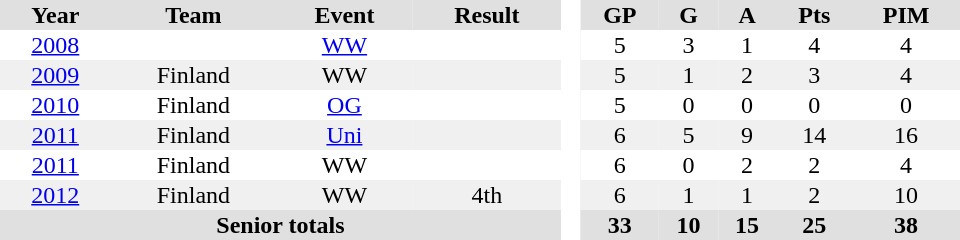<table border="0" cellpadding="1" cellspacing="0" style="text-align:center; width:40em">
<tr ALIGN="centre" bgcolor="#e0e0e0">
<th>Year</th>
<th>Team</th>
<th>Event</th>
<th>Result</th>
<th rowspan="99" bgcolor="#ffffff"> </th>
<th>GP</th>
<th>G</th>
<th>A</th>
<th>Pts</th>
<th>PIM</th>
</tr>
<tr>
<td><a href='#'>2008</a></td>
<td></td>
<td><a href='#'>WW</a></td>
<td></td>
<td>5</td>
<td>3</td>
<td>1</td>
<td>4</td>
<td>4</td>
</tr>
<tr bgcolor="#f0f0f0">
<td><a href='#'>2009</a></td>
<td>Finland</td>
<td>WW</td>
<td></td>
<td>5</td>
<td>1</td>
<td>2</td>
<td>3</td>
<td>4</td>
</tr>
<tr>
<td><a href='#'>2010</a></td>
<td>Finland</td>
<td><a href='#'>OG</a></td>
<td></td>
<td>5</td>
<td>0</td>
<td>0</td>
<td>0</td>
<td>0</td>
</tr>
<tr bgcolor="#f0f0f0">
<td><a href='#'>2011</a></td>
<td>Finland</td>
<td><a href='#'>Uni</a></td>
<td></td>
<td>6</td>
<td>5</td>
<td>9</td>
<td>14</td>
<td>16</td>
</tr>
<tr>
<td><a href='#'>2011</a></td>
<td>Finland</td>
<td>WW</td>
<td></td>
<td>6</td>
<td>0</td>
<td>2</td>
<td>2</td>
<td>4</td>
</tr>
<tr bgcolor="#f0f0f0">
<td><a href='#'>2012</a></td>
<td>Finland</td>
<td>WW</td>
<td>4th</td>
<td>6</td>
<td>1</td>
<td>1</td>
<td>2</td>
<td>10</td>
</tr>
<tr ALIGN="centre" bgcolor="#e0e0e0">
<th colspan=4>Senior totals</th>
<th>33</th>
<th>10</th>
<th>15</th>
<th>25</th>
<th>38</th>
</tr>
</table>
